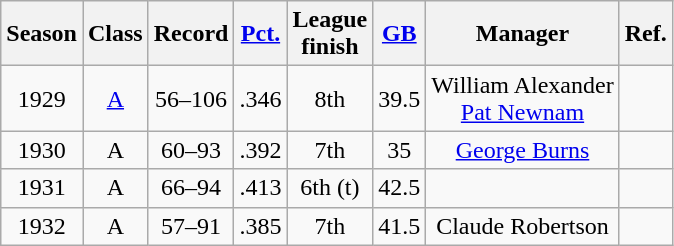<table class="wikitable" style="text-align:center">
<tr>
<th>Season</th>
<th>Class</th>
<th>Record</th>
<th><a href='#'>Pct.</a></th>
<th>League<br>finish</th>
<th><a href='#'>GB</a></th>
<th>Manager</th>
<th>Ref.</th>
</tr>
<tr>
<td>1929</td>
<td><a href='#'>A</a></td>
<td>56–106</td>
<td>.346</td>
<td>8th</td>
<td>39.5</td>
<td>William Alexander<br><a href='#'>Pat Newnam</a></td>
<td></td>
</tr>
<tr>
<td>1930</td>
<td>A</td>
<td>60–93</td>
<td>.392</td>
<td>7th</td>
<td>35</td>
<td><a href='#'>George Burns</a></td>
<td></td>
</tr>
<tr>
<td>1931</td>
<td>A</td>
<td>66–94</td>
<td>.413</td>
<td>6th (t)</td>
<td>42.5</td>
<td></td>
<td></td>
</tr>
<tr>
<td>1932</td>
<td>A</td>
<td>57–91</td>
<td>.385</td>
<td>7th</td>
<td>41.5</td>
<td>Claude Robertson</td>
<td></td>
</tr>
</table>
